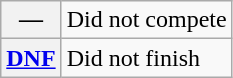<table class="wikitable">
<tr>
<th scope="row">—</th>
<td>Did not compete</td>
</tr>
<tr>
<th scope="row"><a href='#'>DNF</a></th>
<td>Did not finish</td>
</tr>
</table>
